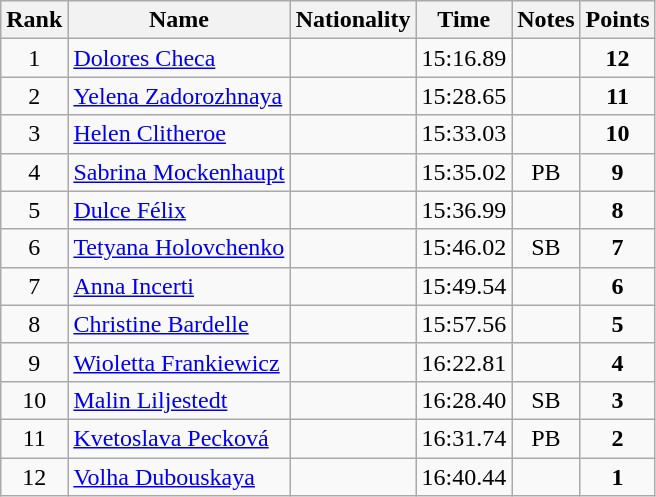<table class="wikitable sortable" style="text-align:center">
<tr>
<th>Rank</th>
<th>Name</th>
<th>Nationality</th>
<th>Time</th>
<th>Notes</th>
<th>Points</th>
</tr>
<tr>
<td>1</td>
<td align=left><a href='#'>Dolores Checa</a></td>
<td align=left></td>
<td>15:16.89</td>
<td></td>
<td><strong>12</strong></td>
</tr>
<tr>
<td>2</td>
<td align=left><a href='#'>Yelena Zadorozhnaya</a></td>
<td align=left></td>
<td>15:28.65</td>
<td></td>
<td><strong>11</strong></td>
</tr>
<tr>
<td>3</td>
<td align=left><a href='#'>Helen Clitheroe</a></td>
<td align=left></td>
<td>15:33.03</td>
<td></td>
<td><strong>10</strong></td>
</tr>
<tr>
<td>4</td>
<td align=left><a href='#'>Sabrina Mockenhaupt</a></td>
<td align=left></td>
<td>15:35.02</td>
<td>PB</td>
<td><strong>9</strong></td>
</tr>
<tr>
<td>5</td>
<td align=left><a href='#'>Dulce Félix</a></td>
<td align=left></td>
<td>15:36.99</td>
<td></td>
<td><strong>8</strong></td>
</tr>
<tr>
<td>6</td>
<td align=left><a href='#'>Tetyana Holovchenko</a></td>
<td align=left></td>
<td>15:46.02</td>
<td>SB</td>
<td><strong>7</strong></td>
</tr>
<tr>
<td>7</td>
<td align=left><a href='#'>Anna Incerti</a></td>
<td align=left></td>
<td>15:49.54</td>
<td></td>
<td><strong>6</strong></td>
</tr>
<tr>
<td>8</td>
<td align=left><a href='#'>Christine Bardelle</a></td>
<td align=left></td>
<td>15:57.56</td>
<td></td>
<td><strong>5</strong></td>
</tr>
<tr>
<td>9</td>
<td align=left><a href='#'>Wioletta Frankiewicz</a></td>
<td align=left></td>
<td>16:22.81</td>
<td></td>
<td><strong>4</strong></td>
</tr>
<tr>
<td>10</td>
<td align=left><a href='#'>Malin Liljestedt</a></td>
<td align=left></td>
<td>16:28.40</td>
<td>SB</td>
<td><strong>3</strong></td>
</tr>
<tr>
<td>11</td>
<td align=left><a href='#'>Kvetoslava Pecková</a></td>
<td align=left></td>
<td>16:31.74</td>
<td>PB</td>
<td><strong>2</strong></td>
</tr>
<tr>
<td>12</td>
<td align=left><a href='#'>Volha Dubouskaya</a></td>
<td align=left></td>
<td>16:40.44</td>
<td></td>
<td><strong>1</strong></td>
</tr>
</table>
